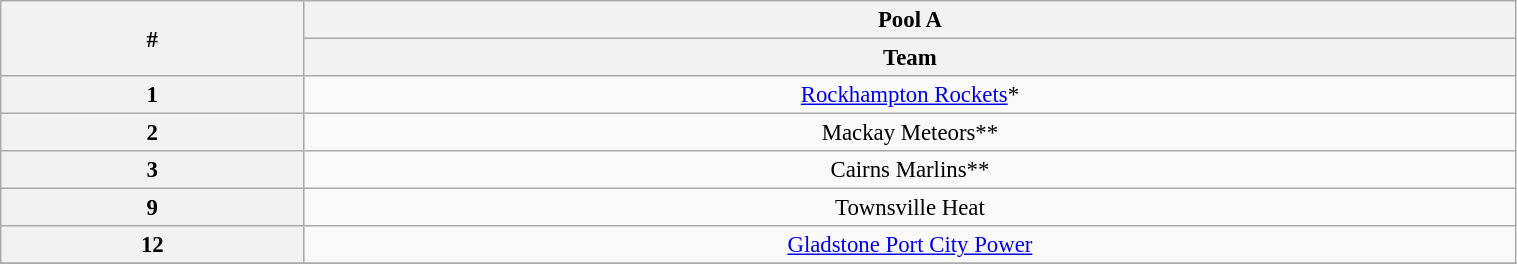<table class="wikitable" width="80%" style="font-size:95%; text-align:center">
<tr>
<th width="5%" rowspan=2>#</th>
<th colspan="1" align="center">Pool A</th>
</tr>
<tr>
<th width="20%">Team</th>
</tr>
<tr>
<th>1</th>
<td align=center><a href='#'>Rockhampton Rockets</a>*</td>
</tr>
<tr>
<th>2</th>
<td align=center>Mackay Meteors**</td>
</tr>
<tr>
<th>3</th>
<td align=center>Cairns Marlins**</td>
</tr>
<tr>
<th>9</th>
<td align=center>Townsville Heat</td>
</tr>
<tr>
<th>12</th>
<td align=center><a href='#'>Gladstone Port City Power</a></td>
</tr>
<tr>
</tr>
</table>
